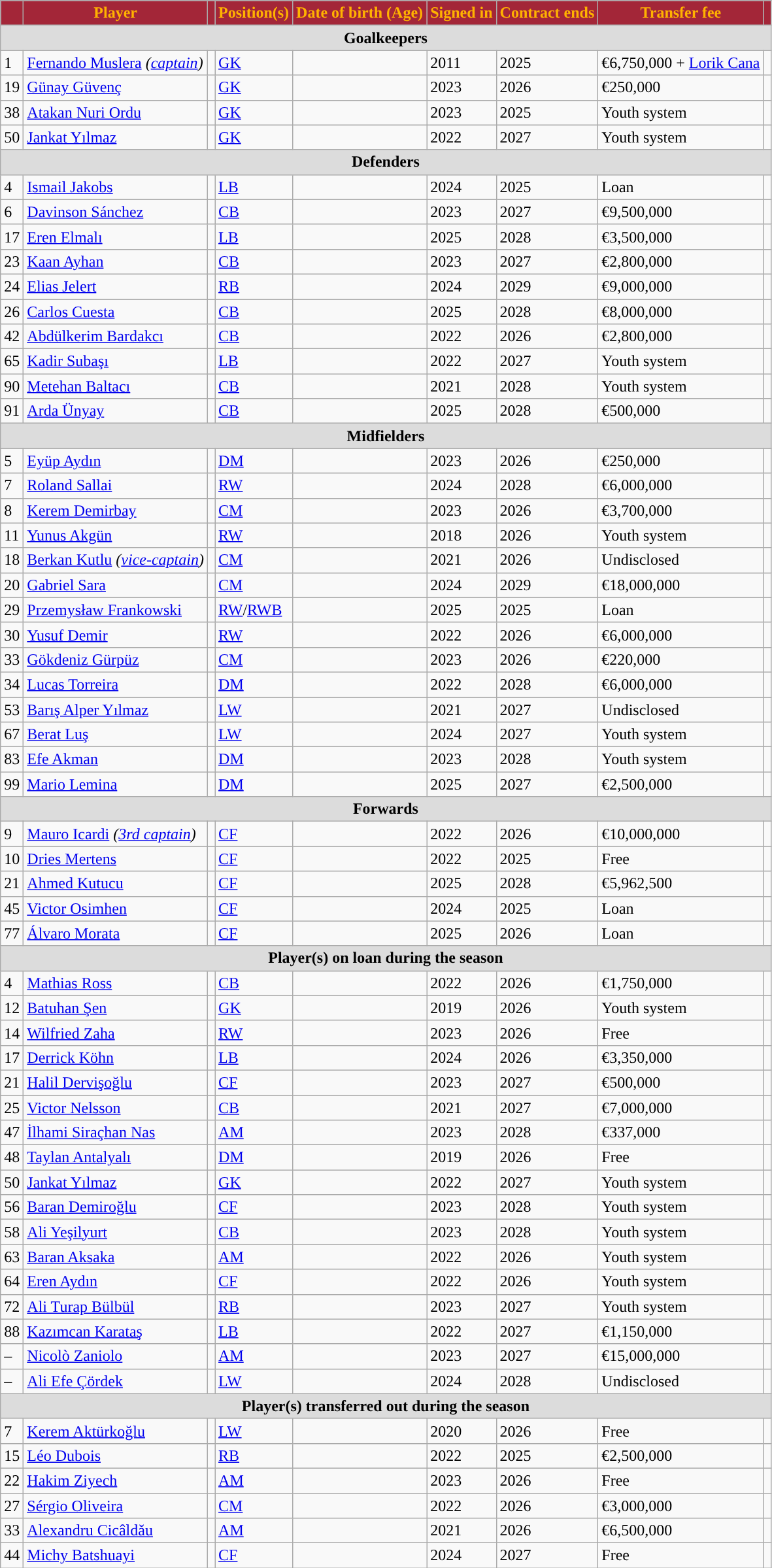<table class="wikitable plainrowheaders sortable">
<tr>
<th style="background:#A32638; color:#FFB300; "></th>
<th style="background:#A32638; color:#FFB300; ">Player</th>
<th style="background:#A32638; color:#FFB300; "></th>
<th style="background:#A32638; color:#FFB300; ">Position(s)</th>
<th style="background:#A32638; color:#FFB300; ">Date of birth (Age)</th>
<th style="background:#A32638; color:#FFB300; ">Signed in</th>
<th style="background:#A32638; color:#FFB300; ">Contract ends</th>
<th style="background:#A32638; color:#FFB300; ">Transfer fee</th>
<th style="background:#A32638; color:#FFB300; "></th>
</tr>
<tr>
<th colspan=11 style="background:#dcdcdc; text-align:center;">Goalkeepers</th>
</tr>
<tr>
<td>1</td>
<td><a href='#'>Fernando Muslera</a> <em>(<a href='#'>captain</a>)</em></td>
<td></td>
<td><a href='#'>GK</a></td>
<td></td>
<td>2011</td>
<td>2025</td>
<td>€6,750,000  + <a href='#'>Lorik Cana</a></td>
<td></td>
</tr>
<tr>
<td>19</td>
<td><a href='#'>Günay Güvenç</a></td>
<td></td>
<td><a href='#'>GK</a></td>
<td></td>
<td>2023</td>
<td>2026</td>
<td>€250,000</td>
<td></td>
</tr>
<tr>
<td>38</td>
<td><a href='#'>Atakan Nuri Ordu</a></td>
<td></td>
<td><a href='#'>GK</a></td>
<td></td>
<td>2023</td>
<td>2025</td>
<td>Youth system</td>
<td></td>
</tr>
<tr>
<td>50</td>
<td><a href='#'>Jankat Yılmaz</a></td>
<td></td>
<td><a href='#'>GK</a></td>
<td></td>
<td>2022</td>
<td>2027</td>
<td>Youth system</td>
<td></td>
</tr>
<tr>
<th colspan=11 style="background:#dcdcdc; text-align:center;">Defenders</th>
</tr>
<tr>
<td>4</td>
<td><a href='#'>Ismail Jakobs</a></td>
<td></td>
<td><a href='#'>LB</a></td>
<td></td>
<td>2024</td>
<td>2025</td>
<td>Loan</td>
<td></td>
</tr>
<tr>
<td>6</td>
<td><a href='#'>Davinson Sánchez</a></td>
<td></td>
<td><a href='#'>CB</a></td>
<td></td>
<td>2023</td>
<td>2027</td>
<td>€9,500,000</td>
<td></td>
</tr>
<tr>
<td>17</td>
<td><a href='#'>Eren Elmalı</a></td>
<td></td>
<td><a href='#'>LB</a></td>
<td></td>
<td>2025</td>
<td>2028</td>
<td>€3,500,000</td>
<td></td>
</tr>
<tr>
<td>23</td>
<td><a href='#'>Kaan Ayhan</a></td>
<td></td>
<td><a href='#'>CB</a></td>
<td></td>
<td>2023</td>
<td>2027</td>
<td>€2,800,000</td>
<td></td>
</tr>
<tr>
<td>24</td>
<td><a href='#'>Elias Jelert</a></td>
<td></td>
<td><a href='#'>RB</a></td>
<td></td>
<td>2024</td>
<td>2029</td>
<td>€9,000,000</td>
<td></td>
</tr>
<tr>
<td>26</td>
<td><a href='#'>Carlos Cuesta</a></td>
<td></td>
<td><a href='#'>CB</a></td>
<td></td>
<td>2025</td>
<td>2028</td>
<td>€8,000,000</td>
<td></td>
</tr>
<tr>
<td>42</td>
<td><a href='#'>Abdülkerim Bardakcı</a></td>
<td></td>
<td><a href='#'>CB</a></td>
<td></td>
<td>2022</td>
<td>2026</td>
<td>€2,800,000</td>
<td></td>
</tr>
<tr>
<td>65</td>
<td><a href='#'>Kadir Subaşı</a></td>
<td></td>
<td><a href='#'>LB</a></td>
<td></td>
<td>2022</td>
<td>2027</td>
<td>Youth system</td>
<td></td>
</tr>
<tr>
<td>90</td>
<td><a href='#'>Metehan Baltacı</a></td>
<td></td>
<td><a href='#'>CB</a></td>
<td></td>
<td>2021</td>
<td>2028</td>
<td>Youth system</td>
<td></td>
</tr>
<tr>
<td>91</td>
<td><a href='#'>Arda Ünyay</a></td>
<td></td>
<td><a href='#'>CB</a></td>
<td></td>
<td>2025</td>
<td>2028</td>
<td>€500,000</td>
<td></td>
</tr>
<tr>
<th colspan=11 style="background:#dcdcdc; text-align:center;">Midfielders</th>
</tr>
<tr>
<td>5</td>
<td><a href='#'>Eyüp Aydın</a></td>
<td></td>
<td><a href='#'>DM</a></td>
<td></td>
<td>2023</td>
<td>2026</td>
<td>€250,000</td>
<td></td>
</tr>
<tr>
<td>7</td>
<td><a href='#'>Roland Sallai</a></td>
<td></td>
<td><a href='#'>RW</a></td>
<td></td>
<td>2024</td>
<td>2028</td>
<td>€6,000,000</td>
<td></td>
</tr>
<tr>
<td>8</td>
<td><a href='#'>Kerem Demirbay</a></td>
<td></td>
<td><a href='#'>CM</a></td>
<td></td>
<td>2023</td>
<td>2026</td>
<td>€3,700,000</td>
<td></td>
</tr>
<tr>
<td>11</td>
<td><a href='#'>Yunus Akgün</a></td>
<td></td>
<td><a href='#'>RW</a></td>
<td></td>
<td>2018</td>
<td>2026</td>
<td>Youth system</td>
<td></td>
</tr>
<tr>
<td>18</td>
<td><a href='#'>Berkan Kutlu</a> <em>(<a href='#'>vice-captain</a>)</em></td>
<td></td>
<td><a href='#'>CM</a></td>
<td></td>
<td>2021</td>
<td>2026</td>
<td>Undisclosed</td>
<td></td>
</tr>
<tr>
<td>20</td>
<td><a href='#'>Gabriel Sara</a></td>
<td></td>
<td><a href='#'>CM</a></td>
<td></td>
<td>2024</td>
<td>2029</td>
<td>€18,000,000</td>
<td></td>
</tr>
<tr>
<td>29</td>
<td><a href='#'>Przemysław Frankowski</a></td>
<td></td>
<td><a href='#'>RW</a>/<a href='#'>RWB</a></td>
<td></td>
<td>2025</td>
<td>2025</td>
<td>Loan</td>
<td></td>
</tr>
<tr>
<td>30</td>
<td><a href='#'>Yusuf Demir</a></td>
<td></td>
<td><a href='#'>RW</a></td>
<td></td>
<td>2022</td>
<td>2026</td>
<td>€6,000,000</td>
<td></td>
</tr>
<tr>
<td>33</td>
<td><a href='#'>Gökdeniz Gürpüz</a></td>
<td></td>
<td><a href='#'>CM</a></td>
<td></td>
<td>2023</td>
<td>2026</td>
<td>€220,000</td>
<td></td>
</tr>
<tr>
<td>34</td>
<td><a href='#'>Lucas Torreira</a></td>
<td></td>
<td><a href='#'>DM</a></td>
<td></td>
<td>2022</td>
<td>2028</td>
<td>€6,000,000</td>
<td></td>
</tr>
<tr>
<td>53</td>
<td><a href='#'>Barış Alper Yılmaz</a></td>
<td></td>
<td><a href='#'>LW</a></td>
<td></td>
<td>2021</td>
<td>2027</td>
<td>Undisclosed</td>
<td></td>
</tr>
<tr>
<td>67</td>
<td><a href='#'>Berat Luş</a></td>
<td></td>
<td><a href='#'>LW</a></td>
<td></td>
<td>2024</td>
<td>2027</td>
<td>Youth system</td>
<td></td>
</tr>
<tr>
<td>83</td>
<td><a href='#'>Efe Akman</a></td>
<td></td>
<td><a href='#'>DM</a></td>
<td></td>
<td>2023</td>
<td>2028</td>
<td>Youth system</td>
<td></td>
</tr>
<tr>
<td>99</td>
<td><a href='#'>Mario Lemina</a></td>
<td></td>
<td><a href='#'>DM</a></td>
<td></td>
<td>2025</td>
<td>2027</td>
<td>€2,500,000</td>
<td></td>
</tr>
<tr>
<th colspan=11 style="background:#dcdcdc; text-align:center;">Forwards</th>
</tr>
<tr>
<td>9</td>
<td><a href='#'>Mauro Icardi</a> <em>(<a href='#'>3rd captain</a>)</em></td>
<td></td>
<td><a href='#'>CF</a></td>
<td></td>
<td>2022</td>
<td>2026</td>
<td>€10,000,000</td>
<td></td>
</tr>
<tr>
<td>10</td>
<td><a href='#'>Dries Mertens</a></td>
<td></td>
<td><a href='#'>CF</a></td>
<td></td>
<td>2022</td>
<td>2025</td>
<td>Free</td>
<td></td>
</tr>
<tr>
<td>21</td>
<td><a href='#'>Ahmed Kutucu</a></td>
<td></td>
<td><a href='#'>CF</a></td>
<td></td>
<td>2025</td>
<td>2028</td>
<td>€5,962,500</td>
<td></td>
</tr>
<tr>
<td>45</td>
<td><a href='#'>Victor Osimhen</a></td>
<td></td>
<td><a href='#'>CF</a></td>
<td></td>
<td>2024</td>
<td>2025</td>
<td>Loan</td>
<td></td>
</tr>
<tr>
<td>77</td>
<td><a href='#'>Álvaro Morata</a></td>
<td></td>
<td><a href='#'>CF</a></td>
<td></td>
<td>2025</td>
<td>2026</td>
<td>Loan</td>
<td></td>
</tr>
<tr>
<th colspan="11" style="background:#dcdcdc;">Player(s) on loan during the season</th>
</tr>
<tr>
<td>4</td>
<td><a href='#'>Mathias Ross</a></td>
<td></td>
<td><a href='#'>CB</a></td>
<td></td>
<td>2022</td>
<td>2026</td>
<td>€1,750,000</td>
<td></td>
</tr>
<tr>
<td>12</td>
<td><a href='#'>Batuhan Şen</a></td>
<td></td>
<td><a href='#'>GK</a></td>
<td></td>
<td>2019</td>
<td>2026</td>
<td>Youth system</td>
<td></td>
</tr>
<tr>
<td>14</td>
<td><a href='#'>Wilfried Zaha</a></td>
<td></td>
<td><a href='#'>RW</a></td>
<td></td>
<td>2023</td>
<td>2026</td>
<td>Free</td>
<td></td>
</tr>
<tr>
<td>17</td>
<td><a href='#'>Derrick Köhn</a></td>
<td></td>
<td><a href='#'>LB</a></td>
<td></td>
<td>2024</td>
<td>2026</td>
<td>€3,350,000</td>
<td></td>
</tr>
<tr>
<td>21</td>
<td><a href='#'>Halil Dervişoğlu</a></td>
<td></td>
<td><a href='#'>CF</a></td>
<td></td>
<td>2023</td>
<td>2027</td>
<td>€500,000</td>
<td></td>
</tr>
<tr>
<td>25</td>
<td><a href='#'>Victor Nelsson</a></td>
<td></td>
<td><a href='#'>CB</a></td>
<td></td>
<td>2021</td>
<td>2027</td>
<td>€7,000,000</td>
<td></td>
</tr>
<tr>
<td>47</td>
<td><a href='#'>İlhami Siraçhan Nas</a></td>
<td></td>
<td><a href='#'>AM</a></td>
<td></td>
<td>2023</td>
<td>2028</td>
<td>€337,000</td>
<td></td>
</tr>
<tr>
<td>48</td>
<td><a href='#'>Taylan Antalyalı</a></td>
<td></td>
<td><a href='#'>DM</a></td>
<td></td>
<td>2019</td>
<td>2026</td>
<td>Free</td>
<td></td>
</tr>
<tr>
<td>50</td>
<td><a href='#'>Jankat Yılmaz</a></td>
<td></td>
<td><a href='#'>GK</a></td>
<td></td>
<td>2022</td>
<td>2027</td>
<td>Youth system</td>
<td></td>
</tr>
<tr>
<td>56</td>
<td><a href='#'>Baran Demiroğlu</a></td>
<td></td>
<td><a href='#'>CF</a></td>
<td></td>
<td>2023</td>
<td>2028</td>
<td>Youth system</td>
<td></td>
</tr>
<tr>
<td>58</td>
<td><a href='#'>Ali Yeşilyurt</a></td>
<td></td>
<td><a href='#'>CB</a></td>
<td></td>
<td>2023</td>
<td>2028</td>
<td>Youth system</td>
<td></td>
</tr>
<tr>
<td>63</td>
<td><a href='#'>Baran Aksaka</a></td>
<td></td>
<td><a href='#'>AM</a></td>
<td></td>
<td>2022</td>
<td>2026</td>
<td>Youth system</td>
<td></td>
</tr>
<tr>
<td>64</td>
<td><a href='#'>Eren Aydın</a></td>
<td></td>
<td><a href='#'>CF</a></td>
<td></td>
<td>2022</td>
<td>2026</td>
<td>Youth system</td>
<td></td>
</tr>
<tr>
<td>72</td>
<td><a href='#'>Ali Turap Bülbül</a></td>
<td></td>
<td><a href='#'>RB</a></td>
<td></td>
<td>2023</td>
<td>2027</td>
<td>Youth system</td>
<td></td>
</tr>
<tr>
<td>88</td>
<td><a href='#'>Kazımcan Karataş</a></td>
<td></td>
<td><a href='#'>LB</a></td>
<td></td>
<td>2022</td>
<td>2027</td>
<td>€1,150,000</td>
<td></td>
</tr>
<tr>
<td>–</td>
<td><a href='#'>Nicolò Zaniolo</a></td>
<td></td>
<td><a href='#'>AM</a></td>
<td></td>
<td>2023</td>
<td>2027</td>
<td>€15,000,000</td>
<td></td>
</tr>
<tr>
<td>–</td>
<td><a href='#'>Ali Efe Çördek</a></td>
<td></td>
<td><a href='#'>LW</a></td>
<td></td>
<td>2024</td>
<td>2028</td>
<td>Undisclosed</td>
<td></td>
</tr>
<tr>
<th colspan="11" style="background:#dcdcdc;">Player(s) transferred out during the season</th>
</tr>
<tr>
<td>7</td>
<td><a href='#'>Kerem Aktürkoğlu</a></td>
<td></td>
<td><a href='#'>LW</a></td>
<td></td>
<td>2020</td>
<td>2026</td>
<td>Free</td>
<td></td>
</tr>
<tr>
<td>15</td>
<td><a href='#'>Léo Dubois</a></td>
<td></td>
<td><a href='#'>RB</a></td>
<td></td>
<td>2022</td>
<td>2025</td>
<td>€2,500,000</td>
<td></td>
</tr>
<tr>
<td>22</td>
<td><a href='#'>Hakim Ziyech</a></td>
<td></td>
<td><a href='#'>AM</a></td>
<td></td>
<td>2023</td>
<td>2026</td>
<td>Free</td>
<td></td>
</tr>
<tr>
<td>27</td>
<td><a href='#'>Sérgio Oliveira</a></td>
<td></td>
<td><a href='#'>CM</a></td>
<td></td>
<td>2022</td>
<td>2026</td>
<td>€3,000,000</td>
<td></td>
</tr>
<tr>
<td>33</td>
<td><a href='#'>Alexandru Cicâldău</a></td>
<td></td>
<td><a href='#'>AM</a></td>
<td></td>
<td>2021</td>
<td>2026</td>
<td>€6,500,000</td>
<td></td>
</tr>
<tr>
<td>44</td>
<td><a href='#'>Michy Batshuayi</a></td>
<td></td>
<td><a href='#'>CF</a></td>
<td></td>
<td>2024</td>
<td>2027</td>
<td>Free</td>
<td></td>
</tr>
</table>
